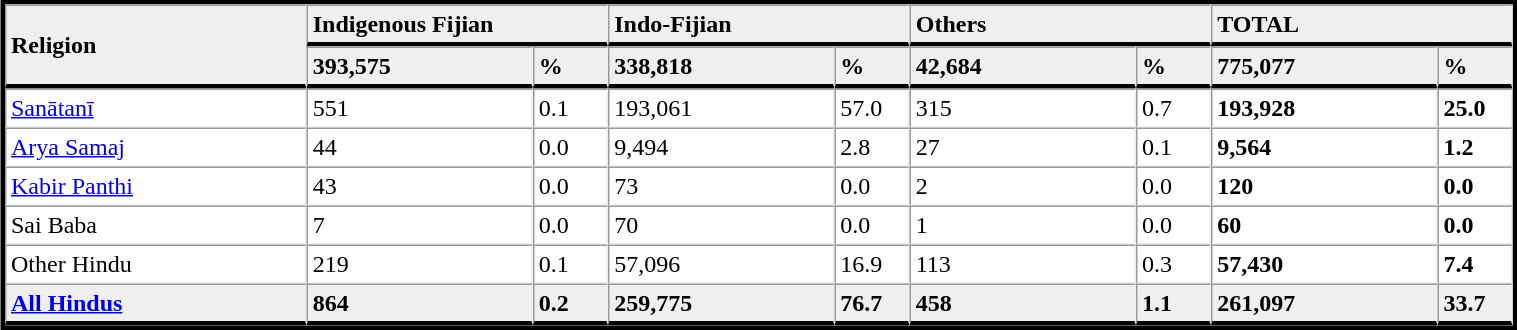<table width="80%" border="1" align="center" cellpadding=3 cellspacing=0 style="margin:5px; border:3px solid;">
<tr>
<td rowspan=2 style="border-bottom:3px solid; background:#efefef;"><strong>Religion</strong></td>
<td colspan=2 style="border-bottom:3px solid; background:#efefef;"><strong>Indigenous Fijian</strong></td>
<td style="border-bottom:3px solid; background:#efefef;" colspan=2><strong>Indo-Fijian</strong></td>
<td style="border-bottom:3px solid; background:#efefef;" colspan=2><strong>Others</strong></td>
<td style="border-bottom:3px solid; background:#efefef;" colspan=2 colspan=2><strong>TOTAL</strong></td>
</tr>
<tr>
<td td width="15%" style="border-bottom:3px solid; background:#efefef;"><strong>393,575</strong></td>
<td td width="5%" style="border-bottom:3px solid; background:#efefef;"><strong>%</strong></td>
<td td width="15%" style="border-bottom:3px solid; background:#efefef;"><strong>338,818</strong></td>
<td td width="5%" style="border-bottom:3px solid; background:#efefef;"><strong>%</strong></td>
<td td width="15%" style="border-bottom:3px solid; background:#efefef;"><strong>42,684</strong></td>
<td td width="5%" style="border-bottom:3px solid; background:#efefef;"><strong>%</strong></td>
<td td width="15%" style="border-bottom:3px solid; background:#efefef;"><strong>775,077</strong></td>
<td td width="5%" style="border-bottom:3px solid; background:#efefef;"><strong>%</strong></td>
</tr>
<tr>
<td><a href='#'>Sanātanī</a></td>
<td>551</td>
<td>0.1</td>
<td>193,061</td>
<td>57.0</td>
<td>315</td>
<td>0.7</td>
<td><strong>193,928</strong></td>
<td><strong>25.0</strong></td>
</tr>
<tr>
<td><a href='#'>Arya Samaj</a></td>
<td>44</td>
<td>0.0</td>
<td>9,494</td>
<td>2.8</td>
<td>27</td>
<td>0.1</td>
<td><strong>9,564</strong></td>
<td><strong>1.2</strong></td>
</tr>
<tr>
<td><a href='#'>Kabir Panthi</a></td>
<td>43</td>
<td>0.0</td>
<td>73</td>
<td>0.0</td>
<td>2</td>
<td>0.0</td>
<td><strong>120</strong></td>
<td><strong>0.0</strong></td>
</tr>
<tr>
<td>Sai Baba</td>
<td>7</td>
<td>0.0</td>
<td>70</td>
<td>0.0</td>
<td>1</td>
<td>0.0</td>
<td><strong>60</strong></td>
<td><strong>0.0</strong></td>
</tr>
<tr>
<td>Other Hindu</td>
<td>219</td>
<td>0.1</td>
<td>57,096</td>
<td>16.9</td>
<td>113</td>
<td>0.3</td>
<td><strong>57,430</strong></td>
<td><strong>7.4</strong></td>
</tr>
<tr>
<td style="border-bottom:3px solid; background:#efefef;"><strong><a href='#'>All Hindus</a></strong></td>
<td style="border-bottom:3px solid; background:#efefef;"><strong>864</strong></td>
<td style="border-bottom:3px solid; background:#efefef;"><strong>0.2</strong></td>
<td style="border-bottom:3px solid; background:#efefef;"><strong>259,775</strong></td>
<td style="border-bottom:3px solid; background:#efefef;"><strong>76.7</strong></td>
<td style="border-bottom:3px solid; background:#efefef;"><strong>458</strong></td>
<td style="border-bottom:3px solid; background:#efefef;"><strong>1.1</strong></td>
<td style="border-bottom:3px solid; background:#efefef;"><strong>261,097</strong></td>
<td style="border-bottom:3px solid; background:#efefef;"><strong>33.7</strong></td>
</tr>
</table>
